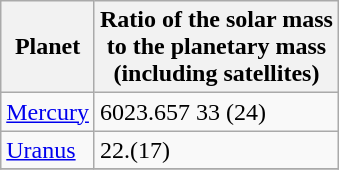<table class="wikitable" style="margin-left: 20px;">
<tr>
<th>Planet</th>
<th>Ratio of the solar mass<br>to the planetary mass<br>(including satellites)</th>
</tr>
<tr>
<td><a href='#'>Mercury</a></td>
<td>6023.657 33 (24)</td>
</tr>
<tr>
<td><a href='#'>Uranus</a></td>
<td>22.(17)</td>
</tr>
<tr>
</tr>
</table>
